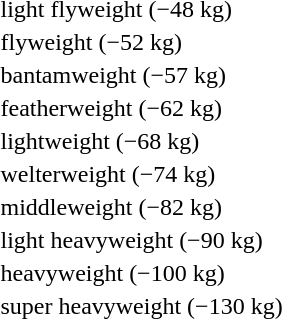<table>
<tr>
<td>light flyweight (−48 kg)<br></td>
<td></td>
<td></td>
<td></td>
</tr>
<tr>
<td>flyweight (−52 kg)<br></td>
<td></td>
<td></td>
<td></td>
</tr>
<tr>
<td>bantamweight (−57 kg)<br></td>
<td></td>
<td></td>
<td></td>
</tr>
<tr>
<td>featherweight (−62 kg)<br></td>
<td></td>
<td></td>
<td></td>
</tr>
<tr>
<td>lightweight (−68 kg)<br></td>
<td></td>
<td></td>
<td></td>
</tr>
<tr>
<td>welterweight (−74 kg)<br></td>
<td></td>
<td></td>
<td></td>
</tr>
<tr>
<td>middleweight (−82 kg)<br></td>
<td></td>
<td></td>
<td></td>
</tr>
<tr>
<td>light heavyweight (−90 kg)<br></td>
<td></td>
<td></td>
<td></td>
</tr>
<tr>
<td>heavyweight (−100 kg)<br></td>
<td></td>
<td></td>
<td></td>
</tr>
<tr>
<td>super heavyweight (−130 kg)<br></td>
<td></td>
<td></td>
<td></td>
</tr>
</table>
